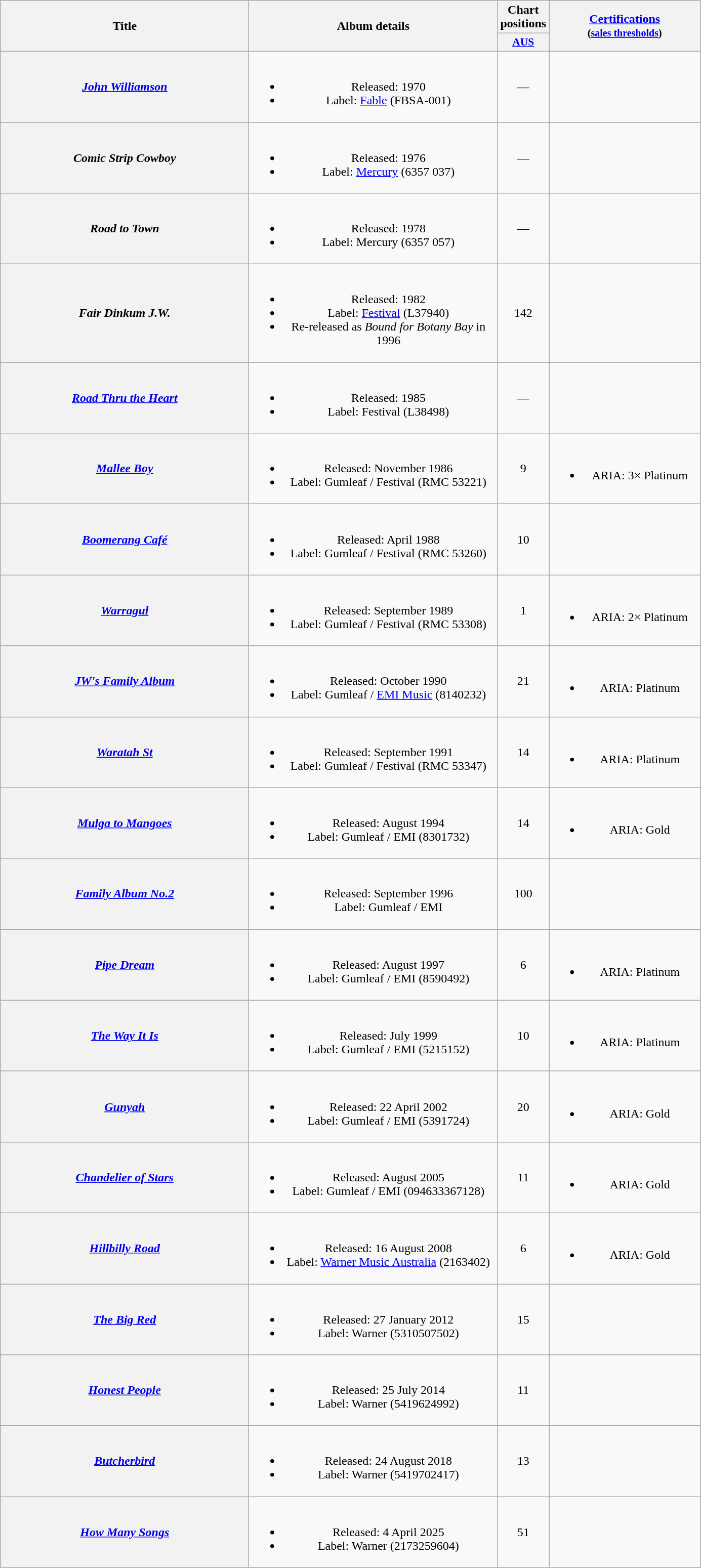<table class="wikitable plainrowheaders" style="text-align:center;">
<tr>
<th scope="col" rowspan="2" style="width:20em;">Title</th>
<th scope="col" rowspan="2" style="width:20em;">Album details</th>
<th scope="col" colspan="1">Chart positions</th>
<th rowspan="2" style="width:12em;"><a href='#'>Certifications</a><br><small>(<a href='#'>sales thresholds</a>)</small></th>
</tr>
<tr>
<th scope="col" style="width:3em;font-size:90%;"><a href='#'>AUS</a><br></th>
</tr>
<tr>
<th scope="row"><em><a href='#'>John Williamson</a></em></th>
<td><br><ul><li>Released: 1970</li><li>Label: <a href='#'>Fable</a> (FBSA-001)</li></ul></td>
<td>—</td>
<td></td>
</tr>
<tr>
<th scope="row"><em>Comic Strip Cowboy</em></th>
<td><br><ul><li>Released: 1976</li><li>Label: <a href='#'>Mercury</a> (6357 037)</li></ul></td>
<td>—</td>
<td></td>
</tr>
<tr>
<th scope="row"><em>Road to Town</em></th>
<td><br><ul><li>Released: 1978</li><li>Label: Mercury (6357 057)</li></ul></td>
<td>—</td>
<td></td>
</tr>
<tr>
<th scope="row"><em>Fair Dinkum J.W.</em></th>
<td><br><ul><li>Released: 1982</li><li>Label: <a href='#'>Festival</a> (L37940)</li><li>Re-released as <em>Bound for Botany Bay</em> in 1996</li></ul></td>
<td>142</td>
<td></td>
</tr>
<tr>
<th scope="row"><em><a href='#'>Road Thru the Heart</a></em></th>
<td><br><ul><li>Released: 1985</li><li>Label: Festival (L38498)</li></ul></td>
<td>—</td>
<td></td>
</tr>
<tr>
<th scope="row"><em><a href='#'>Mallee Boy</a></em></th>
<td><br><ul><li>Released: November 1986</li><li>Label: Gumleaf / Festival (RMC 53221)</li></ul></td>
<td>9</td>
<td><br><ul><li>ARIA: 3× Platinum</li></ul></td>
</tr>
<tr>
<th scope="row"><em><a href='#'>Boomerang Café</a></em></th>
<td><br><ul><li>Released: April 1988</li><li>Label: Gumleaf / Festival (RMC 53260)</li></ul></td>
<td>10</td>
<td></td>
</tr>
<tr>
<th scope="row"><em><a href='#'>Warragul</a></em></th>
<td><br><ul><li>Released: September 1989</li><li>Label: Gumleaf / Festival (RMC 53308)</li></ul></td>
<td>1</td>
<td><br><ul><li>ARIA: 2× Platinum</li></ul></td>
</tr>
<tr>
<th scope="row"><em><a href='#'>JW's Family Album</a></em></th>
<td><br><ul><li>Released: October 1990</li><li>Label: Gumleaf / <a href='#'>EMI Music</a> (8140232)</li></ul></td>
<td>21</td>
<td><br><ul><li>ARIA: Platinum</li></ul></td>
</tr>
<tr>
<th scope="row"><em><a href='#'>Waratah St</a></em></th>
<td><br><ul><li>Released: September 1991</li><li>Label: Gumleaf / Festival (RMC 53347)</li></ul></td>
<td>14</td>
<td><br><ul><li>ARIA: Platinum</li></ul></td>
</tr>
<tr>
<th scope="row"><em><a href='#'>Mulga to Mangoes</a></em></th>
<td><br><ul><li>Released: August 1994</li><li>Label: Gumleaf / EMI (8301732)</li></ul></td>
<td>14</td>
<td><br><ul><li>ARIA: Gold</li></ul></td>
</tr>
<tr>
<th scope="row"><em><a href='#'>Family Album No.2</a></em></th>
<td><br><ul><li>Released: September 1996</li><li>Label: Gumleaf / EMI</li></ul></td>
<td>100</td>
<td></td>
</tr>
<tr>
<th scope="row"><em><a href='#'>Pipe Dream</a></em></th>
<td><br><ul><li>Released: August 1997</li><li>Label: Gumleaf / EMI (8590492)</li></ul></td>
<td>6</td>
<td><br><ul><li>ARIA: Platinum</li></ul></td>
</tr>
<tr>
<th scope="row"><em><a href='#'>The Way It Is</a></em></th>
<td><br><ul><li>Released: July 1999</li><li>Label: Gumleaf / EMI (5215152)</li></ul></td>
<td>10</td>
<td><br><ul><li>ARIA: Platinum</li></ul></td>
</tr>
<tr>
<th scope="row"><em><a href='#'>Gunyah</a></em></th>
<td><br><ul><li>Released: 22 April 2002</li><li>Label: Gumleaf / EMI (5391724)</li></ul></td>
<td>20</td>
<td><br><ul><li>ARIA: Gold</li></ul></td>
</tr>
<tr>
<th scope="row"><em><a href='#'>Chandelier of Stars</a></em></th>
<td><br><ul><li>Released: August 2005</li><li>Label: Gumleaf / EMI (094633367128)</li></ul></td>
<td>11</td>
<td><br><ul><li>ARIA: Gold</li></ul></td>
</tr>
<tr>
<th scope="row"><em><a href='#'>Hillbilly Road</a></em></th>
<td><br><ul><li>Released: 16 August 2008</li><li>Label: <a href='#'>Warner Music Australia</a> (2163402)</li></ul></td>
<td>6</td>
<td><br><ul><li>ARIA: Gold</li></ul></td>
</tr>
<tr>
<th scope="row"><em><a href='#'>The Big Red</a></em></th>
<td><br><ul><li>Released: 27 January 2012</li><li>Label: Warner (5310507502)</li></ul></td>
<td>15</td>
<td></td>
</tr>
<tr>
<th scope="row"><em><a href='#'>Honest People</a></em></th>
<td><br><ul><li>Released: 25 July 2014</li><li>Label: Warner (5419624992)</li></ul></td>
<td>11</td>
<td></td>
</tr>
<tr>
<th scope="row"><em><a href='#'>Butcherbird</a></em></th>
<td><br><ul><li>Released: 24 August 2018</li><li>Label: Warner (5419702417)</li></ul></td>
<td>13</td>
<td></td>
</tr>
<tr>
<th scope="row"><em><a href='#'>How Many Songs</a></em></th>
<td><br><ul><li>Released: 4 April 2025</li><li>Label: Warner (2173259604)</li></ul></td>
<td>51</td>
<td></td>
</tr>
</table>
